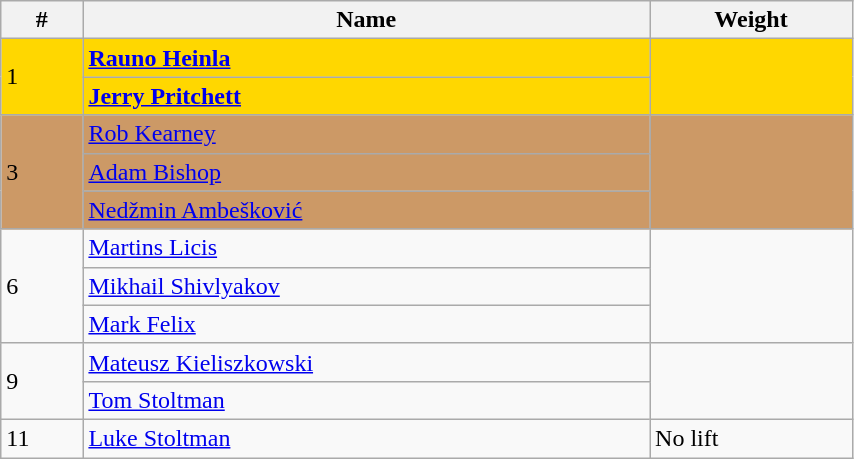<table class="wikitable" style="display: inline-table;width: 45%;">
<tr>
<th>#</th>
<th>Name</th>
<th>Weight</th>
</tr>
<tr style="background:gold;">
<td rowspan="2">1</td>
<td> <strong><a href='#'>Rauno Heinla</a></strong></td>
<td rowspan="2"></td>
</tr>
<tr style="background:gold;">
<td> <strong><a href='#'>Jerry Pritchett</a></strong></td>
</tr>
<tr style="background:#c96;">
<td rowspan="3">3</td>
<td> <a href='#'>Rob Kearney</a></td>
<td rowspan="3"></td>
</tr>
<tr style="background:#c96;">
<td> <a href='#'>Adam Bishop</a></td>
</tr>
<tr style="background:#c96;">
<td> <a href='#'>Nedžmin Ambešković</a></td>
</tr>
<tr>
<td rowspan="3">6</td>
<td> <a href='#'>Martins Licis</a></td>
<td rowspan="3"></td>
</tr>
<tr>
<td> <a href='#'>Mikhail Shivlyakov</a></td>
</tr>
<tr>
<td> <a href='#'>Mark Felix</a></td>
</tr>
<tr>
<td rowspan="2">9</td>
<td> <a href='#'>Mateusz Kieliszkowski</a></td>
<td rowspan="2"></td>
</tr>
<tr>
<td> <a href='#'>Tom Stoltman</a></td>
</tr>
<tr>
<td>11</td>
<td> <a href='#'>Luke Stoltman</a></td>
<td>No lift</td>
</tr>
</table>
